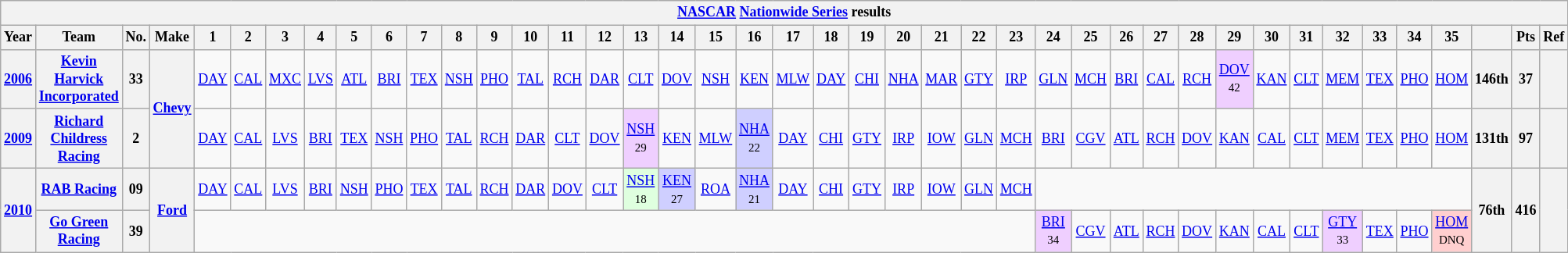<table class="wikitable" style="text-align:center; font-size:75%">
<tr>
<th colspan=45><a href='#'>NASCAR</a> <a href='#'>Nationwide Series</a> results</th>
</tr>
<tr>
<th>Year</th>
<th>Team</th>
<th>No.</th>
<th>Make</th>
<th>1</th>
<th>2</th>
<th>3</th>
<th>4</th>
<th>5</th>
<th>6</th>
<th>7</th>
<th>8</th>
<th>9</th>
<th>10</th>
<th>11</th>
<th>12</th>
<th>13</th>
<th>14</th>
<th>15</th>
<th>16</th>
<th>17</th>
<th>18</th>
<th>19</th>
<th>20</th>
<th>21</th>
<th>22</th>
<th>23</th>
<th>24</th>
<th>25</th>
<th>26</th>
<th>27</th>
<th>28</th>
<th>29</th>
<th>30</th>
<th>31</th>
<th>32</th>
<th>33</th>
<th>34</th>
<th>35</th>
<th></th>
<th>Pts</th>
<th>Ref</th>
</tr>
<tr>
<th><a href='#'>2006</a></th>
<th><a href='#'>Kevin Harvick Incorporated</a></th>
<th>33</th>
<th rowspan="2"><a href='#'>Chevy</a></th>
<td><a href='#'>DAY</a></td>
<td><a href='#'>CAL</a></td>
<td><a href='#'>MXC</a></td>
<td><a href='#'>LVS</a></td>
<td><a href='#'>ATL</a></td>
<td><a href='#'>BRI</a></td>
<td><a href='#'>TEX</a></td>
<td><a href='#'>NSH</a></td>
<td><a href='#'>PHO</a></td>
<td><a href='#'>TAL</a></td>
<td><a href='#'>RCH</a></td>
<td><a href='#'>DAR</a></td>
<td><a href='#'>CLT</a></td>
<td><a href='#'>DOV</a></td>
<td><a href='#'>NSH</a></td>
<td><a href='#'>KEN</a></td>
<td><a href='#'>MLW</a></td>
<td><a href='#'>DAY</a></td>
<td><a href='#'>CHI</a></td>
<td><a href='#'>NHA</a></td>
<td><a href='#'>MAR</a></td>
<td><a href='#'>GTY</a></td>
<td><a href='#'>IRP</a></td>
<td><a href='#'>GLN</a></td>
<td><a href='#'>MCH</a></td>
<td><a href='#'>BRI</a></td>
<td><a href='#'>CAL</a></td>
<td><a href='#'>RCH</a></td>
<td style="background:#EFCFFF;"><a href='#'>DOV</a><br><small>42</small></td>
<td><a href='#'>KAN</a></td>
<td><a href='#'>CLT</a></td>
<td><a href='#'>MEM</a></td>
<td><a href='#'>TEX</a></td>
<td><a href='#'>PHO</a></td>
<td><a href='#'>HOM</a></td>
<th>146th</th>
<th>37</th>
<th></th>
</tr>
<tr>
<th><a href='#'>2009</a></th>
<th><a href='#'>Richard Childress Racing</a></th>
<th>2</th>
<td><a href='#'>DAY</a></td>
<td><a href='#'>CAL</a></td>
<td><a href='#'>LVS</a></td>
<td><a href='#'>BRI</a></td>
<td><a href='#'>TEX</a></td>
<td><a href='#'>NSH</a></td>
<td><a href='#'>PHO</a></td>
<td><a href='#'>TAL</a></td>
<td><a href='#'>RCH</a></td>
<td><a href='#'>DAR</a></td>
<td><a href='#'>CLT</a></td>
<td><a href='#'>DOV</a></td>
<td style="background:#EFCFFF;"><a href='#'>NSH</a><br><small>29</small></td>
<td><a href='#'>KEN</a></td>
<td><a href='#'>MLW</a></td>
<td style="background:#CFCFFF;"><a href='#'>NHA</a><br><small>22</small></td>
<td><a href='#'>DAY</a></td>
<td><a href='#'>CHI</a></td>
<td><a href='#'>GTY</a></td>
<td><a href='#'>IRP</a></td>
<td><a href='#'>IOW</a></td>
<td><a href='#'>GLN</a></td>
<td><a href='#'>MCH</a></td>
<td><a href='#'>BRI</a></td>
<td><a href='#'>CGV</a></td>
<td><a href='#'>ATL</a></td>
<td><a href='#'>RCH</a></td>
<td><a href='#'>DOV</a></td>
<td><a href='#'>KAN</a></td>
<td><a href='#'>CAL</a></td>
<td><a href='#'>CLT</a></td>
<td><a href='#'>MEM</a></td>
<td><a href='#'>TEX</a></td>
<td><a href='#'>PHO</a></td>
<td><a href='#'>HOM</a></td>
<th>131th</th>
<th>97</th>
<th></th>
</tr>
<tr>
<th rowspan=2><a href='#'>2010</a></th>
<th><a href='#'>RAB Racing</a></th>
<th>09</th>
<th rowspan="2"><a href='#'>Ford</a></th>
<td><a href='#'>DAY</a></td>
<td><a href='#'>CAL</a></td>
<td><a href='#'>LVS</a></td>
<td><a href='#'>BRI</a></td>
<td><a href='#'>NSH</a></td>
<td><a href='#'>PHO</a></td>
<td><a href='#'>TEX</a></td>
<td><a href='#'>TAL</a></td>
<td><a href='#'>RCH</a></td>
<td><a href='#'>DAR</a></td>
<td><a href='#'>DOV</a></td>
<td><a href='#'>CLT</a></td>
<td style="background:#DFFFDF;"><a href='#'>NSH</a><br><small>18</small></td>
<td style="background:#CFCFFF;"><a href='#'>KEN</a><br><small>27</small></td>
<td><a href='#'>ROA</a></td>
<td style="background:#CFCFFF;"><a href='#'>NHA</a><br><small>21</small></td>
<td><a href='#'>DAY</a></td>
<td><a href='#'>CHI</a></td>
<td><a href='#'>GTY</a></td>
<td><a href='#'>IRP</a></td>
<td><a href='#'>IOW</a></td>
<td><a href='#'>GLN</a></td>
<td><a href='#'>MCH</a></td>
<td colspan=12></td>
<th rowspan=2>76th</th>
<th rowspan=2>416</th>
<th rowspan=2></th>
</tr>
<tr>
<th><a href='#'>Go Green Racing</a></th>
<th>39</th>
<td colspan=23></td>
<td style="background:#EFCFFF;"><a href='#'>BRI</a><br><small>34</small></td>
<td><a href='#'>CGV</a></td>
<td><a href='#'>ATL</a></td>
<td><a href='#'>RCH</a></td>
<td><a href='#'>DOV</a></td>
<td><a href='#'>KAN</a></td>
<td><a href='#'>CAL</a></td>
<td><a href='#'>CLT</a></td>
<td style="background:#EFCFFF;"><a href='#'>GTY</a><br><small>33</small></td>
<td><a href='#'>TEX</a></td>
<td><a href='#'>PHO</a></td>
<td style="background:#FFCFCF;"><a href='#'>HOM</a><br><small>DNQ</small></td>
</tr>
</table>
